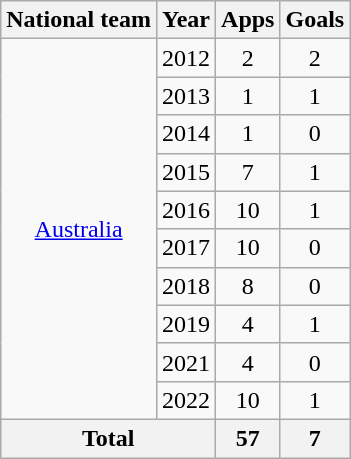<table class=wikitable style=text-align:center>
<tr>
<th>National team</th>
<th>Year</th>
<th>Apps</th>
<th>Goals</th>
</tr>
<tr>
<td rowspan=10><a href='#'>Australia</a></td>
<td>2012</td>
<td>2</td>
<td>2</td>
</tr>
<tr>
<td>2013</td>
<td>1</td>
<td>1</td>
</tr>
<tr>
<td>2014</td>
<td>1</td>
<td>0</td>
</tr>
<tr>
<td>2015</td>
<td>7</td>
<td>1</td>
</tr>
<tr>
<td>2016</td>
<td>10</td>
<td>1</td>
</tr>
<tr>
<td>2017</td>
<td>10</td>
<td>0</td>
</tr>
<tr>
<td>2018</td>
<td>8</td>
<td>0</td>
</tr>
<tr>
<td>2019</td>
<td>4</td>
<td>1</td>
</tr>
<tr>
<td>2021</td>
<td>4</td>
<td>0</td>
</tr>
<tr>
<td>2022</td>
<td>10</td>
<td>1</td>
</tr>
<tr>
<th colspan=2>Total</th>
<th>57</th>
<th>7</th>
</tr>
</table>
